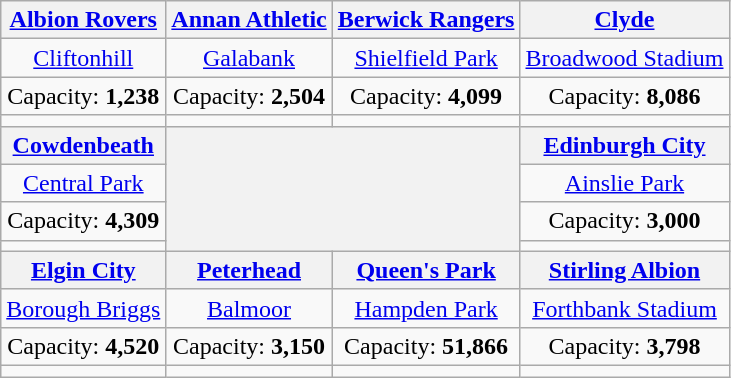<table class="wikitable" style="text-align:center">
<tr>
<th><a href='#'>Albion Rovers</a></th>
<th><a href='#'>Annan Athletic</a></th>
<th><a href='#'>Berwick Rangers</a></th>
<th><a href='#'>Clyde</a></th>
</tr>
<tr>
<td><a href='#'>Cliftonhill</a></td>
<td><a href='#'>Galabank</a></td>
<td><a href='#'>Shielfield Park</a></td>
<td><a href='#'>Broadwood Stadium</a></td>
</tr>
<tr>
<td>Capacity: <strong>1,238</strong></td>
<td>Capacity: <strong>2,504</strong></td>
<td>Capacity: <strong>4,099</strong></td>
<td>Capacity: <strong>8,086</strong></td>
</tr>
<tr>
<td></td>
<td></td>
<td></td>
<td></td>
</tr>
<tr>
<th><a href='#'>Cowdenbeath</a></th>
<th colspan=2 rowspan=4><br></th>
<th><a href='#'>Edinburgh City</a></th>
</tr>
<tr>
<td><a href='#'>Central Park</a></td>
<td><a href='#'>Ainslie Park</a></td>
</tr>
<tr>
<td>Capacity: <strong>4,309</strong></td>
<td>Capacity: <strong>3,000</strong></td>
</tr>
<tr>
<td></td>
<td></td>
</tr>
<tr>
<th><a href='#'>Elgin City</a></th>
<th><a href='#'>Peterhead</a></th>
<th><a href='#'>Queen's Park</a></th>
<th><a href='#'>Stirling Albion</a></th>
</tr>
<tr>
<td><a href='#'>Borough Briggs</a></td>
<td><a href='#'>Balmoor</a></td>
<td><a href='#'>Hampden Park</a></td>
<td><a href='#'>Forthbank Stadium</a></td>
</tr>
<tr>
<td>Capacity: <strong>4,520</strong></td>
<td>Capacity:  <strong>3,150</strong></td>
<td>Capacity: <strong>51,866</strong></td>
<td>Capacity: <strong>3,798</strong></td>
</tr>
<tr>
<td></td>
<td></td>
<td></td>
<td></td>
</tr>
</table>
